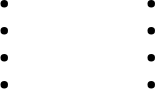<table>
<tr>
<td><br><ul><li></li><li></li><li></li><li></li></ul></td>
<td width=50></td>
<td valign=top><br><ul><li></li><li></li><li></li><li></li></ul></td>
</tr>
</table>
